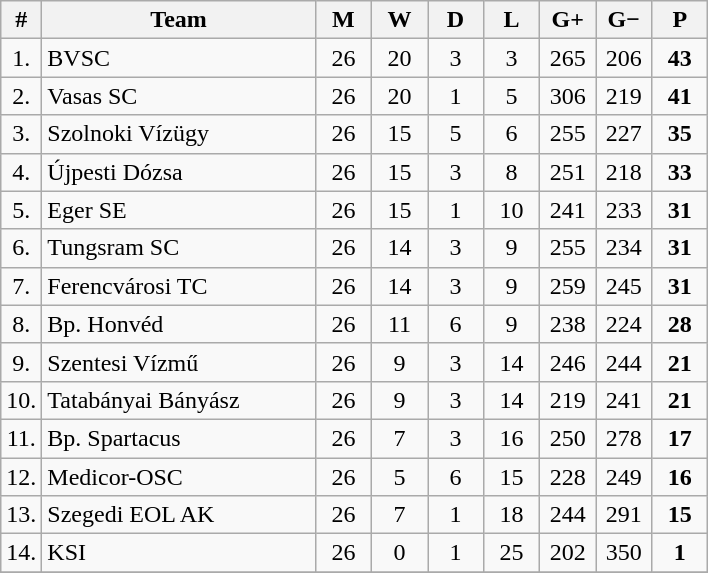<table class="wikitable" style="text-align: center;">
<tr>
<th width="15">#</th>
<th width="175">Team</th>
<th width="30">M</th>
<th width="30">W</th>
<th width="30">D</th>
<th width="30">L</th>
<th width="30">G+</th>
<th width="30">G−</th>
<th width="30">P</th>
</tr>
<tr>
<td>1.</td>
<td align="left">BVSC</td>
<td>26</td>
<td>20</td>
<td>3</td>
<td>3</td>
<td>265</td>
<td>206</td>
<td><strong>43</strong></td>
</tr>
<tr>
<td>2.</td>
<td align="left">Vasas SC</td>
<td>26</td>
<td>20</td>
<td>1</td>
<td>5</td>
<td>306</td>
<td>219</td>
<td><strong>41</strong></td>
</tr>
<tr>
<td>3.</td>
<td align="left">Szolnoki Vízügy</td>
<td>26</td>
<td>15</td>
<td>5</td>
<td>6</td>
<td>255</td>
<td>227</td>
<td><strong>35</strong></td>
</tr>
<tr>
<td>4.</td>
<td align="left">Újpesti Dózsa</td>
<td>26</td>
<td>15</td>
<td>3</td>
<td>8</td>
<td>251</td>
<td>218</td>
<td><strong>33</strong></td>
</tr>
<tr>
<td>5.</td>
<td align="left">Eger SE</td>
<td>26</td>
<td>15</td>
<td>1</td>
<td>10</td>
<td>241</td>
<td>233</td>
<td><strong>31</strong></td>
</tr>
<tr>
<td>6.</td>
<td align="left">Tungsram SC</td>
<td>26</td>
<td>14</td>
<td>3</td>
<td>9</td>
<td>255</td>
<td>234</td>
<td><strong>31</strong></td>
</tr>
<tr>
<td>7.</td>
<td align="left">Ferencvárosi TC</td>
<td>26</td>
<td>14</td>
<td>3</td>
<td>9</td>
<td>259</td>
<td>245</td>
<td><strong>31</strong></td>
</tr>
<tr>
<td>8.</td>
<td align="left">Bp. Honvéd</td>
<td>26</td>
<td>11</td>
<td>6</td>
<td>9</td>
<td>238</td>
<td>224</td>
<td><strong>28</strong></td>
</tr>
<tr>
<td>9.</td>
<td align="left">Szentesi Vízmű</td>
<td>26</td>
<td>9</td>
<td>3</td>
<td>14</td>
<td>246</td>
<td>244</td>
<td><strong>21</strong></td>
</tr>
<tr>
<td>10.</td>
<td align="left">Tatabányai Bányász</td>
<td>26</td>
<td>9</td>
<td>3</td>
<td>14</td>
<td>219</td>
<td>241</td>
<td><strong>21</strong></td>
</tr>
<tr>
<td>11.</td>
<td align="left">Bp. Spartacus</td>
<td>26</td>
<td>7</td>
<td>3</td>
<td>16</td>
<td>250</td>
<td>278</td>
<td><strong>17</strong></td>
</tr>
<tr>
<td>12.</td>
<td align="left">Medicor-OSC</td>
<td>26</td>
<td>5</td>
<td>6</td>
<td>15</td>
<td>228</td>
<td>249</td>
<td><strong>16</strong></td>
</tr>
<tr>
<td>13.</td>
<td align="left">Szegedi EOL AK</td>
<td>26</td>
<td>7</td>
<td>1</td>
<td>18</td>
<td>244</td>
<td>291</td>
<td><strong>15</strong></td>
</tr>
<tr>
<td>14.</td>
<td align="left">KSI</td>
<td>26</td>
<td>0</td>
<td>1</td>
<td>25</td>
<td>202</td>
<td>350</td>
<td><strong>1</strong></td>
</tr>
<tr>
</tr>
</table>
